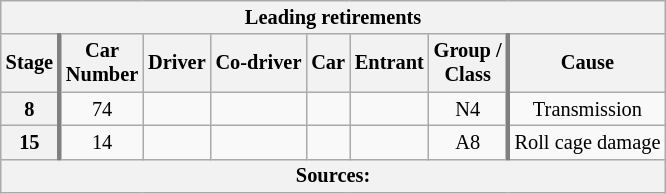<table class="wikitable plainrowheaders sortable" style="font-size: 85%">
<tr>
<th scope=row colspan="9" style="text-align: center;"><strong>Leading retirements</strong></th>
</tr>
<tr>
<th scope=col style="border-right: 3px solid grey;">Stage</th>
<th scope=col>Car<br>Number</th>
<th scope=col>Driver</th>
<th scope=col>Co-driver</th>
<th scope=col>Car</th>
<th scope=col>Entrant</th>
<th scope=col>Group /<br>Class</th>
<th scope=col style="border-left: 3px solid grey;">Cause</th>
</tr>
<tr>
<th scope=row style="text-align: center; border-right: 3px solid grey;">8</th>
<td align=center>74</td>
<td></td>
<td></td>
<td align=center></td>
<td align=center></td>
<td align=center>N4</td>
<td align=center style="border-left: 3px solid grey;">Transmission</td>
</tr>
<tr>
<th scope=row style="text-align: center; border-right: 3px solid grey;">15</th>
<td align=center>14</td>
<td></td>
<td></td>
<td align=center></td>
<td align=center></td>
<td align=center>A8</td>
<td align=center style="border-left: 3px solid grey;">Roll cage damage</td>
</tr>
<tr>
<th scope=row colspan="9" style="text-align: center;">Sources:</th>
</tr>
</table>
